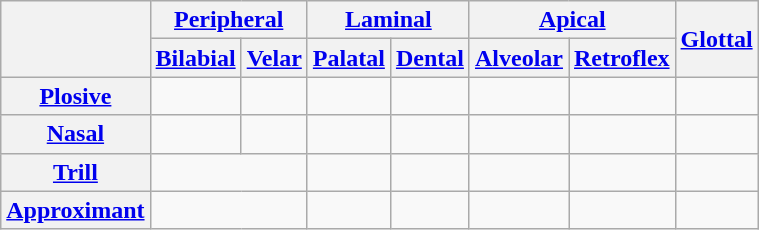<table class="wikitable" style="text-align:center;">
<tr>
<th rowspan=2></th>
<th colspan=2><a href='#'>Peripheral</a></th>
<th colspan=2><a href='#'>Laminal</a></th>
<th colspan=2><a href='#'>Apical</a></th>
<th rowspan=2><a href='#'>Glottal</a></th>
</tr>
<tr>
<th><a href='#'>Bilabial</a></th>
<th><a href='#'>Velar</a></th>
<th><a href='#'>Palatal</a></th>
<th><a href='#'>Dental</a></th>
<th><a href='#'>Alveolar</a></th>
<th><a href='#'>Retroflex</a></th>
</tr>
<tr>
<th><a href='#'>Plosive</a></th>
<td> </td>
<td> </td>
<td> </td>
<td> </td>
<td> </td>
<td></td>
<td> </td>
</tr>
<tr>
<th><a href='#'>Nasal</a></th>
<td> </td>
<td> </td>
<td> </td>
<td> </td>
<td> </td>
<td></td>
<td></td>
</tr>
<tr>
<th><a href='#'>Trill</a></th>
<td colspan=2></td>
<td></td>
<td></td>
<td> </td>
<td></td>
<td></td>
</tr>
<tr>
<th><a href='#'>Approximant</a></th>
<td colspan=2> </td>
<td> </td>
<td></td>
<td> </td>
<td> </td>
<td></td>
</tr>
</table>
